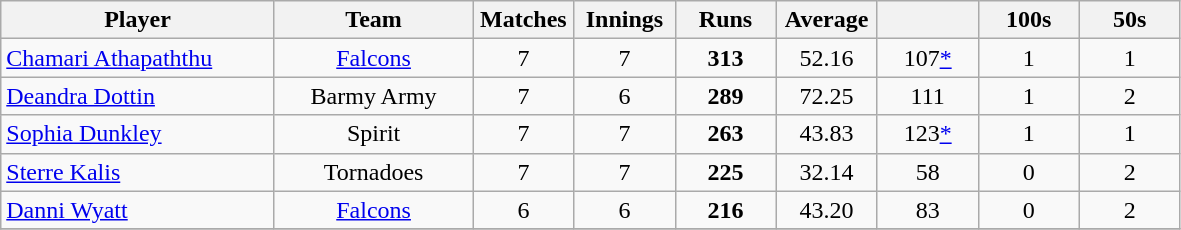<table class="wikitable" style="text-align:center;">
<tr>
<th width=175>Player</th>
<th width=125>Team</th>
<th width=60>Matches</th>
<th width=60>Innings</th>
<th width=60>Runs</th>
<th width=60>Average</th>
<th width=60></th>
<th width=60>100s</th>
<th width=60>50s</th>
</tr>
<tr>
<td style="text-align:left"> <a href='#'>Chamari Athapaththu</a></td>
<td><a href='#'>Falcons</a></td>
<td>7</td>
<td>7</td>
<td><strong>313</strong></td>
<td>52.16</td>
<td>107<a href='#'>*</a></td>
<td>1</td>
<td>1</td>
</tr>
<tr>
<td style="text-align:left"> <a href='#'>Deandra Dottin</a></td>
<td>Barmy Army</td>
<td>7</td>
<td>6</td>
<td><strong>289</strong></td>
<td>72.25</td>
<td>111</td>
<td>1</td>
<td>2</td>
</tr>
<tr>
<td style="text-align:left"> <a href='#'>Sophia Dunkley</a></td>
<td>Spirit</td>
<td>7</td>
<td>7</td>
<td><strong>263</strong></td>
<td>43.83</td>
<td>123<a href='#'>*</a></td>
<td>1</td>
<td>1</td>
</tr>
<tr>
<td style="text-align:left"> <a href='#'>Sterre Kalis</a></td>
<td>Tornadoes</td>
<td>7</td>
<td>7</td>
<td><strong>225</strong></td>
<td>32.14</td>
<td>58</td>
<td>0</td>
<td>2</td>
</tr>
<tr>
<td style="text-align:left"> <a href='#'>Danni Wyatt</a></td>
<td><a href='#'>Falcons</a></td>
<td>6</td>
<td>6</td>
<td><strong>216</strong></td>
<td>43.20</td>
<td>83</td>
<td>0</td>
<td>2</td>
</tr>
<tr>
</tr>
</table>
